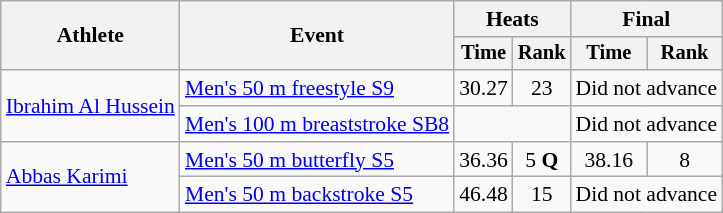<table class="wikitable" style="font-size:90%">
<tr>
<th rowspan=2>Athlete</th>
<th rowspan=2>Event</th>
<th colspan=2>Heats</th>
<th colspan=2>Final</th>
</tr>
<tr style="font-size:95%">
<th>Time</th>
<th>Rank</th>
<th>Time</th>
<th>Rank</th>
</tr>
<tr align=center>
<td align=left rowspan=2><a href='#'>Ibrahim Al Hussein</a></td>
<td align=left><a href='#'>Men's 50 m freestyle S9</a></td>
<td>30.27</td>
<td>23</td>
<td colspan=2>Did not advance</td>
</tr>
<tr align=center>
<td align=left><a href='#'>Men's 100 m breaststroke SB8</a></td>
<td colspan=2></td>
<td colspan=2>Did not advance</td>
</tr>
<tr align=center>
<td align=left rowspan=2><a href='#'>Abbas Karimi</a></td>
<td align=left><a href='#'>Men's 50 m butterfly S5</a></td>
<td>36.36</td>
<td>5 <strong>Q</strong></td>
<td>38.16</td>
<td>8</td>
</tr>
<tr align=center>
<td align=left><a href='#'>Men's 50 m backstroke S5</a></td>
<td>46.48</td>
<td>15</td>
<td colspan=2>Did not advance</td>
</tr>
</table>
